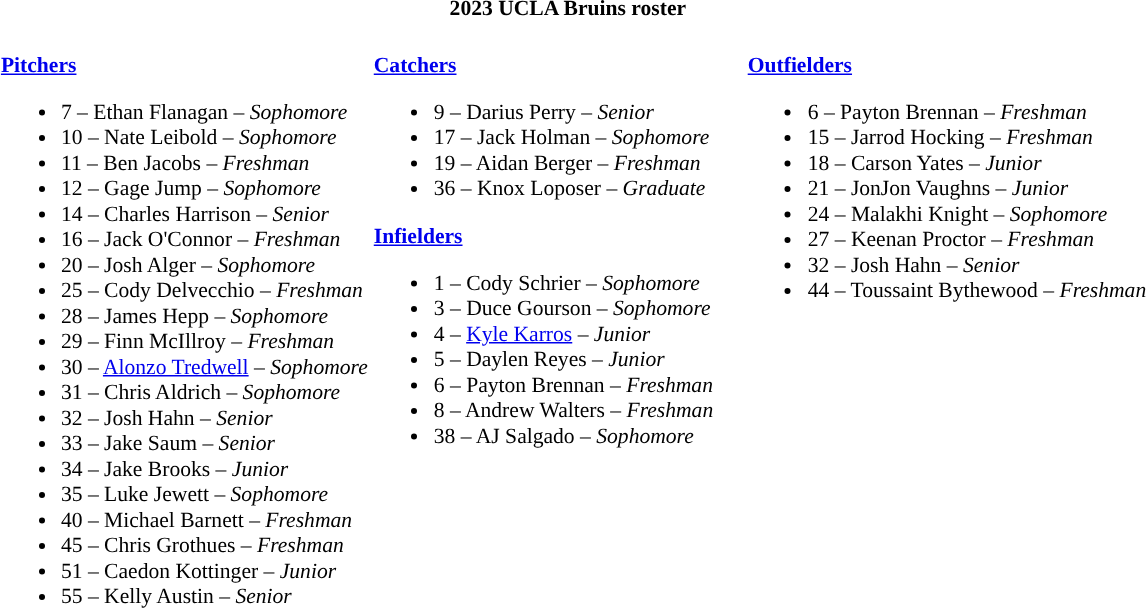<table class="toccolours" style="border-collapse; font-size:90%;">
<tr>
<th colspan=9>2023 UCLA Bruins roster</th>
</tr>
<tr>
<td width="03"> </td>
<td valign="top"><br><strong><a href='#'>Pitchers</a></strong><ul><li>7 – Ethan Flanagan – <em>Sophomore</em></li><li>10 – Nate Leibold – <em>Sophomore</em></li><li>11 – Ben Jacobs – <em>Freshman</em></li><li>12 – Gage Jump – <em>Sophomore</em></li><li>14 – Charles Harrison – <em>Senior</em></li><li>16 – Jack O'Connor – <em>Freshman</em></li><li>20 – Josh Alger – <em>Sophomore</em></li><li>25 – Cody Delvecchio – <em>Freshman</em></li><li>28 – James Hepp – <em>Sophomore</em></li><li>29 – Finn McIllroy – <em>Freshman</em></li><li>30 – <a href='#'>Alonzo Tredwell</a> – <em>Sophomore</em></li><li>31 – Chris Aldrich – <em> Sophomore</em></li><li>32 – Josh Hahn – <em>Senior</em></li><li>33 – Jake Saum – <em>Senior</em></li><li>34 – Jake Brooks – <em>Junior</em></li><li>35 – Luke Jewett – <em>Sophomore</em></li><li>40 – Michael Barnett – <em>Freshman</em></li><li>45 – Chris Grothues – <em>Freshman</em></li><li>51 – Caedon Kottinger – <em>Junior</em></li><li>55 – Kelly Austin – <em> Senior</em></li></ul></td>
<td valign="top"><br><strong><a href='#'>Catchers</a></strong><ul><li>9 – Darius Perry – <em>Senior</em></li><li>17 – Jack Holman – <em>Sophomore</em></li><li>19 – Aidan Berger – <em> Freshman</em></li><li>36 – Knox Loposer – <em>Graduate</em></li></ul><strong><a href='#'>Infielders</a></strong><ul><li>1 – Cody Schrier – <em>Sophomore</em></li><li>3 – Duce Gourson – <em>Sophomore</em></li><li>4 – <a href='#'>Kyle Karros</a> – <em>Junior</em></li><li>5 – Daylen Reyes – <em>Junior</em></li><li>6 – Payton Brennan – <em>Freshman</em></li><li>8 – Andrew Walters – <em>Freshman</em></li><li>38 – AJ Salgado – <em> Sophomore</em></li></ul></td>
<td width="15"> </td>
<td valign="top"><br><strong><a href='#'>Outfielders</a></strong><ul><li>6 – Payton Brennan – <em>Freshman</em></li><li>15 – Jarrod Hocking – <em>Freshman</em></li><li>18 – Carson Yates – <em>Junior</em></li><li>21 – JonJon Vaughns – <em>Junior</em></li><li>24 – Malakhi Knight – <em>Sophomore</em></li><li>27 – Keenan Proctor – <em>Freshman</em></li><li>32 – Josh Hahn – <em>Senior</em></li><li>44 – Toussaint Bythewood – <em>Freshman</em></li></ul></td>
</tr>
</table>
